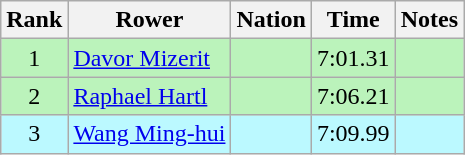<table class="wikitable sortable" style="text-align:center">
<tr>
<th>Rank</th>
<th>Rower</th>
<th>Nation</th>
<th>Time</th>
<th>Notes</th>
</tr>
<tr bgcolor=bbf3bb>
<td>1</td>
<td align=left><a href='#'>Davor Mizerit</a></td>
<td align=left></td>
<td>7:01.31</td>
<td></td>
</tr>
<tr bgcolor=bbf3bb>
<td>2</td>
<td align=left><a href='#'>Raphael Hartl</a></td>
<td align=left></td>
<td>7:06.21</td>
<td></td>
</tr>
<tr bgcolor=bbf9ff>
<td>3</td>
<td align=left><a href='#'>Wang Ming-hui</a></td>
<td align=left></td>
<td>7:09.99</td>
<td></td>
</tr>
</table>
